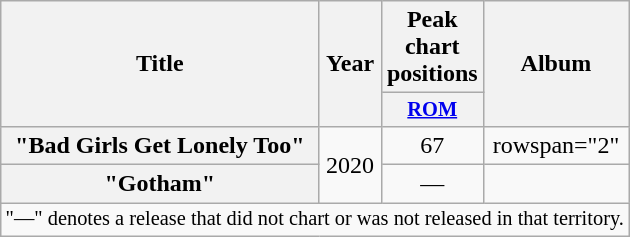<table class="wikitable plainrowheaders" style="text-align:center;">
<tr>
<th scope="col" rowspan="2">Title</th>
<th scope="col" rowspan="2">Year</th>
<th scope="col" colspan="1">Peak chart positions</th>
<th scope="col" rowspan="2">Album</th>
</tr>
<tr>
<th style="width:3em;font-size:85%"><a href='#'>ROM</a><br></th>
</tr>
<tr>
<th scope="row">"Bad Girls Get Lonely Too"</th>
<td rowspan="2">2020</td>
<td>67</td>
<td>rowspan="2" </td>
</tr>
<tr>
<th scope="row">"Gotham"<br></th>
<td>—</td>
</tr>
<tr>
<td colspan="4" style="font-size:85%">"—" denotes a release that did not chart or was not released in that territory.</td>
</tr>
</table>
